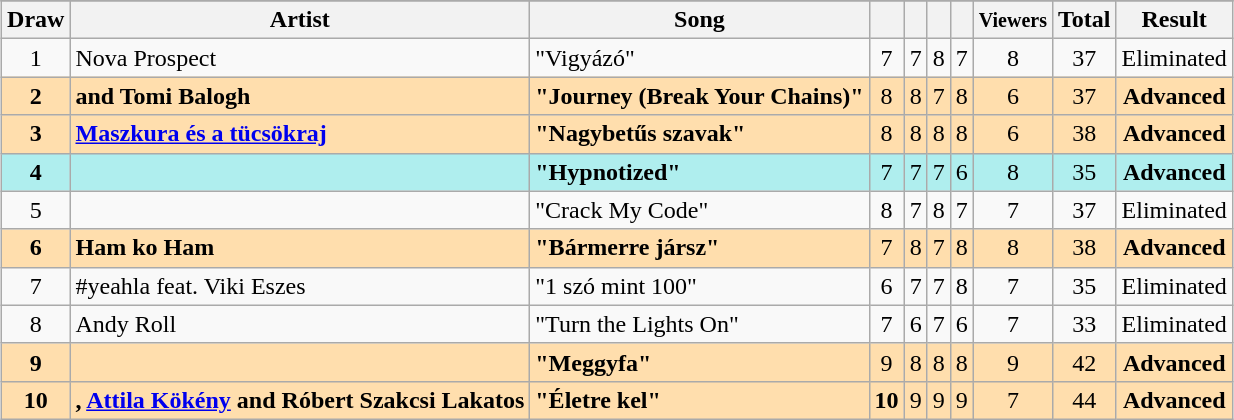<table class="sortable wikitable" style="margin: 1em auto 1em auto; text-align:center">
<tr>
</tr>
<tr>
<th>Draw</th>
<th>Artist</th>
<th>Song</th>
<th><small></small></th>
<th><small></small></th>
<th><small></small></th>
<th><small></small></th>
<th><small>Viewers</small></th>
<th>Total</th>
<th>Result</th>
</tr>
<tr>
<td>1</td>
<td align="left">Nova Prospect</td>
<td align="left">"Vigyázó"</td>
<td>7</td>
<td>7</td>
<td>8</td>
<td>7</td>
<td>8</td>
<td>37</td>
<td>Eliminated</td>
</tr>
<tr style="background:navajowhite;">
<td><strong>2</strong></td>
<td align="left"><strong> and Tomi Balogh</strong></td>
<td align="left"><strong>"Journey (Break Your Chains)"</strong></td>
<td>8</td>
<td>8</td>
<td>7</td>
<td>8</td>
<td>6</td>
<td>37</td>
<td><strong>Advanced</strong></td>
</tr>
<tr style="background:navajowhite;">
<td><strong>3</strong></td>
<td align="left"><strong><a href='#'>Maszkura és a tücsökraj</a></strong></td>
<td align="left"><strong>"Nagybetűs szavak"</strong></td>
<td>8</td>
<td>8</td>
<td>8</td>
<td>8</td>
<td>6</td>
<td>38</td>
<td><strong>Advanced</strong></td>
</tr>
<tr style="background:paleturquoise">
<td><strong>4</strong></td>
<td align="left"><strong></strong></td>
<td align="left"><strong>"Hypnotized"</strong></td>
<td>7</td>
<td>7</td>
<td>7</td>
<td>6</td>
<td>8</td>
<td>35</td>
<td><strong>Advanced</strong></td>
</tr>
<tr>
<td>5</td>
<td align="left"></td>
<td align="left">"Crack My Code"</td>
<td>8</td>
<td>7</td>
<td>8</td>
<td>7</td>
<td>7</td>
<td>37</td>
<td>Eliminated</td>
</tr>
<tr style="background:navajowhite;">
<td><strong>6</strong></td>
<td align="left"><strong>Ham ko Ham</strong></td>
<td align="left"><strong>"Bármerre jársz"</strong></td>
<td>7</td>
<td>8</td>
<td>7</td>
<td>8</td>
<td>8</td>
<td>38</td>
<td><strong>Advanced</strong></td>
</tr>
<tr>
<td>7</td>
<td align="left" data-sort-value="yeahla">#yeahla feat. Viki Eszes</td>
<td align="left">"1 szó mint 100"</td>
<td>6</td>
<td>7</td>
<td>7</td>
<td>8</td>
<td>7</td>
<td>35</td>
<td>Eliminated</td>
</tr>
<tr>
<td>8</td>
<td align="left">Andy Roll</td>
<td align="left">"Turn the Lights On"</td>
<td>7</td>
<td>6</td>
<td>7</td>
<td>6</td>
<td>7</td>
<td>33</td>
<td>Eliminated</td>
</tr>
<tr style="background:navajowhite;">
<td><strong>9</strong></td>
<td align="left"><strong></strong></td>
<td align="left"><strong>"Meggyfa"</strong></td>
<td>9</td>
<td>8</td>
<td>8</td>
<td>8</td>
<td>9</td>
<td>42</td>
<td><strong>Advanced</strong></td>
</tr>
<tr style="background:navajowhite;">
<td><strong>10</strong></td>
<td align="left"><strong>, <a href='#'>Attila Kökény</a> and Róbert Szakcsi Lakatos</strong></td>
<td align="left"><strong>"Életre kel"</strong></td>
<td><strong>10</strong></td>
<td>9</td>
<td>9</td>
<td>9</td>
<td>7</td>
<td>44</td>
<td><strong>Advanced</strong></td>
</tr>
</table>
